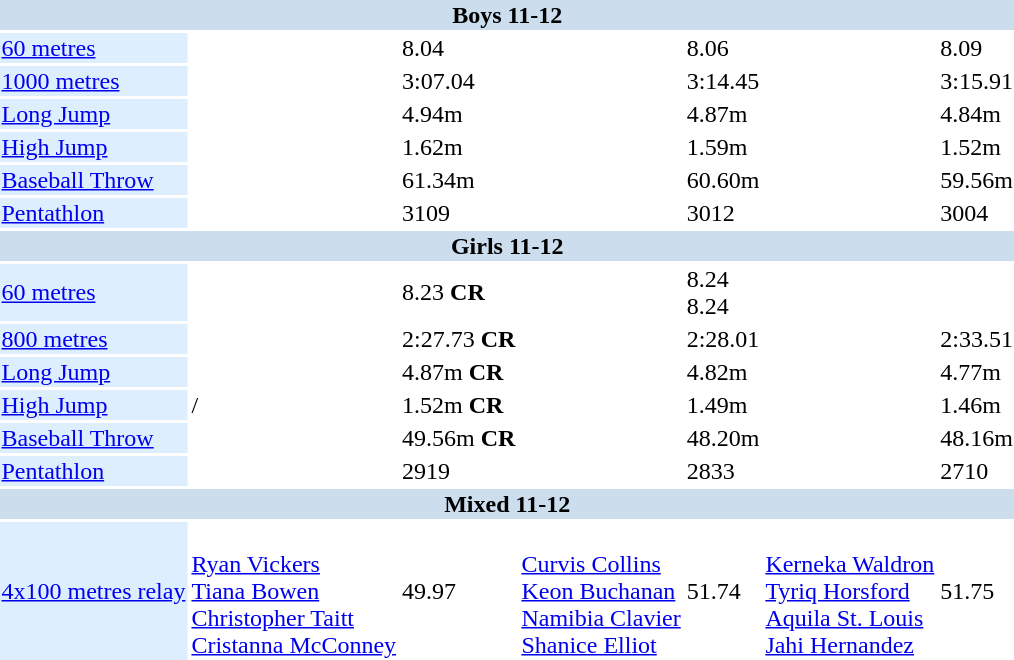<table>
<tr>
<th colspan=7 align = center style="background-color: #CCDDEE;">Boys 11-12</th>
</tr>
<tr>
<td bgcolor = DDEEFF><a href='#'>60 metres</a></td>
<td></td>
<td>8.04</td>
<td></td>
<td>8.06</td>
<td></td>
<td>8.09</td>
</tr>
<tr>
<td bgcolor = DDEEFF><a href='#'>1000 metres</a></td>
<td></td>
<td>3:07.04</td>
<td></td>
<td>3:14.45</td>
<td></td>
<td>3:15.91</td>
</tr>
<tr>
<td bgcolor = DDEEFF><a href='#'>Long Jump</a></td>
<td></td>
<td>4.94m</td>
<td></td>
<td>4.87m</td>
<td></td>
<td>4.84m</td>
</tr>
<tr>
<td bgcolor = DDEEFF><a href='#'>High Jump</a></td>
<td></td>
<td>1.62m</td>
<td></td>
<td>1.59m</td>
<td></td>
<td>1.52m</td>
</tr>
<tr>
<td bgcolor = DDEEFF><a href='#'>Baseball Throw</a></td>
<td></td>
<td>61.34m</td>
<td></td>
<td>60.60m</td>
<td></td>
<td>59.56m</td>
</tr>
<tr>
<td bgcolor = DDEEFF><a href='#'>Pentathlon</a></td>
<td></td>
<td>3109</td>
<td></td>
<td>3012</td>
<td></td>
<td>3004</td>
</tr>
<tr>
<th colspan=7 align = center style="background-color: #CCDDEE;">Girls 11-12</th>
</tr>
<tr>
<td bgcolor = DDEEFF><a href='#'>60 metres</a></td>
<td></td>
<td>8.23 <strong>CR</strong></td>
<td> <br> </td>
<td>8.24 <br> 8.24</td>
<td></td>
<td></td>
</tr>
<tr>
<td bgcolor = DDEEFF><a href='#'>800 metres</a></td>
<td></td>
<td>2:27.73 <strong>CR</strong></td>
<td></td>
<td>2:28.01</td>
<td></td>
<td>2:33.51</td>
</tr>
<tr>
<td bgcolor = DDEEFF><a href='#'>Long Jump</a></td>
<td></td>
<td>4.87m <strong>CR</strong></td>
<td></td>
<td>4.82m</td>
<td></td>
<td>4.77m</td>
</tr>
<tr>
<td bgcolor = DDEEFF><a href='#'>High Jump</a></td>
<td>/</td>
<td>1.52m <strong>CR</strong></td>
<td></td>
<td>1.49m</td>
<td></td>
<td>1.46m</td>
</tr>
<tr>
<td bgcolor = DDEEFF><a href='#'>Baseball Throw</a></td>
<td></td>
<td>49.56m <strong>CR</strong></td>
<td></td>
<td>48.20m</td>
<td></td>
<td>48.16m</td>
</tr>
<tr>
<td bgcolor = DDEEFF><a href='#'>Pentathlon</a></td>
<td></td>
<td>2919</td>
<td></td>
<td>2833</td>
<td></td>
<td>2710</td>
</tr>
<tr>
<th colspan=7 align = center style="background-color: #CCDDEE;">Mixed 11-12</th>
</tr>
<tr>
<td bgcolor = DDEEFF><a href='#'>4x100 metres relay</a></td>
<td> <br><a href='#'>Ryan Vickers</a> <br><a href='#'>Tiana Bowen</a> <br><a href='#'>Christopher Taitt</a> <br><a href='#'>Cristanna McConney</a></td>
<td>49.97</td>
<td> <br><a href='#'>Curvis Collins</a> <br><a href='#'>Keon Buchanan</a> <br><a href='#'>Namibia Clavier</a> <br><a href='#'>Shanice Elliot</a></td>
<td>51.74</td>
<td> <br><a href='#'>Kerneka Waldron</a> <br><a href='#'>Tyriq Horsford</a> <br><a href='#'>Aquila St. Louis</a> <br><a href='#'>Jahi Hernandez</a></td>
<td>51.75</td>
</tr>
<tr>
</tr>
</table>
